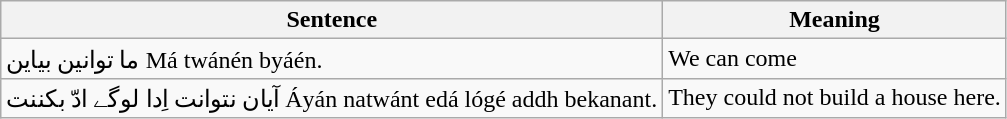<table class="wikitable">
<tr>
<th>Sentence</th>
<th>Meaning</th>
</tr>
<tr>
<td>ما توانین بیاین Má twánén byáén.</td>
<td>We can come</td>
</tr>
<tr>
<td>آیان نتوانت اِدا لوگے ادّ بکننت Áyán natwánt edá lógé addh bekanant.</td>
<td>They could not build a house here.</td>
</tr>
</table>
